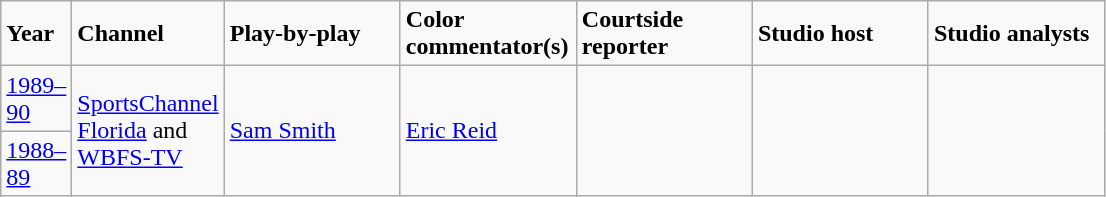<table class="wikitable">
<tr>
<td width="40"><strong>Year</strong></td>
<td width="40"><strong>Channel</strong></td>
<td width="110"><strong>Play-by-play</strong></td>
<td width="110"><strong>Color commentator(s)</strong></td>
<td width="110"><strong>Courtside reporter</strong></td>
<td width="110"><strong>Studio host</strong></td>
<td width="110"><strong>Studio analysts</strong></td>
</tr>
<tr>
<td><a href='#'>1989–90</a></td>
<td rowspan=2><a href='#'>SportsChannel Florida</a> and <a href='#'>WBFS-TV</a></td>
<td rowspan=2><a href='#'>Sam Smith</a></td>
<td rowspan=2><a href='#'>Eric Reid</a></td>
<td rowspan=2></td>
<td rowspan=2></td>
<td rowspan=2></td>
</tr>
<tr>
<td><a href='#'>1988–89</a></td>
</tr>
</table>
